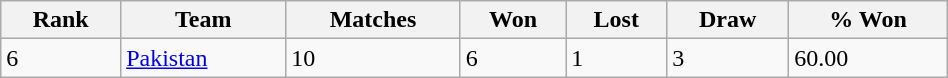<table class="wikitable" width=50%>
<tr>
<th>Rank</th>
<th>Team</th>
<th>Matches</th>
<th>Won</th>
<th>Lost</th>
<th>Draw</th>
<th>% Won</th>
</tr>
<tr>
<td>6</td>
<td> <a href='#'>Pakistan</a></td>
<td>10</td>
<td>6</td>
<td>1</td>
<td>3</td>
<td>60.00</td>
</tr>
</table>
